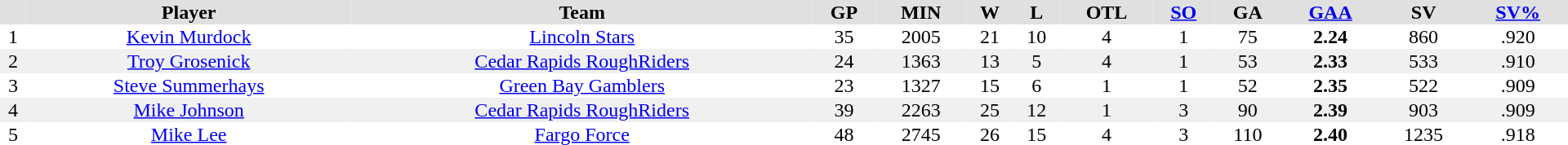<table border="0" cellpadding="1" cellspacing="0" style="text-align:center; width:80em">
<tr style="background:#e0e0e0">
<th></th>
<th>Player</th>
<th>Team</th>
<th>GP</th>
<th>MIN</th>
<th>W</th>
<th>L</th>
<th>OTL</th>
<th><a href='#'>SO</a></th>
<th>GA</th>
<th><a href='#'>GAA</a></th>
<th>SV</th>
<th><a href='#'>SV%</a></th>
</tr>
<tr>
<td>1</td>
<td><a href='#'>Kevin Murdock</a></td>
<td><a href='#'>Lincoln Stars</a></td>
<td>35</td>
<td>2005</td>
<td>21</td>
<td>10</td>
<td>4</td>
<td>1</td>
<td>75</td>
<td><strong>2.24</strong></td>
<td>860</td>
<td>.920</td>
</tr>
<tr style="background:#f0f0f0">
<td>2</td>
<td><a href='#'>Troy Grosenick</a></td>
<td><a href='#'>Cedar Rapids RoughRiders</a></td>
<td>24</td>
<td>1363</td>
<td>13</td>
<td>5</td>
<td>4</td>
<td>1</td>
<td>53</td>
<td><strong>2.33</strong></td>
<td>533</td>
<td>.910</td>
</tr>
<tr>
<td>3</td>
<td><a href='#'>Steve Summerhays</a></td>
<td><a href='#'>Green Bay Gamblers</a></td>
<td>23</td>
<td>1327</td>
<td>15</td>
<td>6</td>
<td>1</td>
<td>1</td>
<td>52</td>
<td><strong>2.35</strong></td>
<td>522</td>
<td>.909</td>
</tr>
<tr style="background:#f0f0f0">
<td>4</td>
<td><a href='#'>Mike Johnson</a></td>
<td><a href='#'>Cedar Rapids RoughRiders</a></td>
<td>39</td>
<td>2263</td>
<td>25</td>
<td>12</td>
<td>1</td>
<td>3</td>
<td>90</td>
<td><strong>2.39</strong></td>
<td>903</td>
<td>.909</td>
</tr>
<tr>
<td>5</td>
<td><a href='#'>Mike Lee</a></td>
<td><a href='#'>Fargo Force</a></td>
<td>48</td>
<td>2745</td>
<td>26</td>
<td>15</td>
<td>4</td>
<td>3</td>
<td>110</td>
<td><strong>2.40</strong></td>
<td>1235</td>
<td>.918</td>
</tr>
</table>
